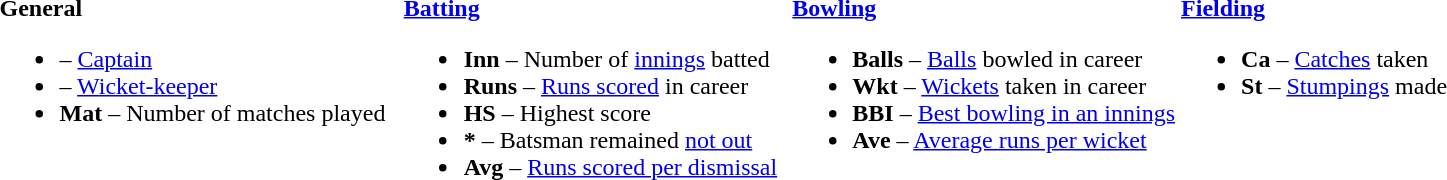<table>
<tr>
<td valign="top" style="width:26%"><br><strong>General</strong><ul><li> – <a href='#'>Captain</a></li><li> – <a href='#'>Wicket-keeper</a></li><li><strong>Mat</strong> – Number of matches played</li></ul></td>
<td valign="top" style="width:25%"><br><strong><a href='#'>Batting</a></strong><ul><li><strong>Inn</strong> – Number of <a href='#'>innings</a> batted</li><li><strong>Runs</strong> – <a href='#'>Runs scored</a> in career</li><li><strong>HS</strong> – Highest score</li><li><strong>*</strong> – Batsman remained <a href='#'>not out</a></li><li><strong>Avg</strong> – <a href='#'>Runs scored per dismissal</a></li></ul></td>
<td valign="top" style="width:25%"><br><strong><a href='#'>Bowling</a></strong><ul><li><strong>Balls</strong> – <a href='#'>Balls</a> bowled in career</li><li><strong>Wkt</strong> – <a href='#'>Wickets</a> taken in career</li><li><strong>BBI</strong> – <a href='#'>Best bowling in an innings</a></li><li><strong>Ave</strong> – <a href='#'>Average runs per wicket</a></li></ul></td>
<td valign="top" style="width:25%"><br><strong><a href='#'>Fielding</a></strong><ul><li><strong>Ca</strong> – <a href='#'>Catches</a> taken</li><li><strong>St</strong> – <a href='#'>Stumpings</a> made</li></ul></td>
</tr>
</table>
